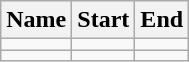<table class="wikitable sortable">
<tr>
<th>Name</th>
<th>Start</th>
<th>End</th>
</tr>
<tr>
<td></td>
<td></td>
<td></td>
</tr>
<tr>
<td></td>
<td></td>
<td></td>
</tr>
</table>
